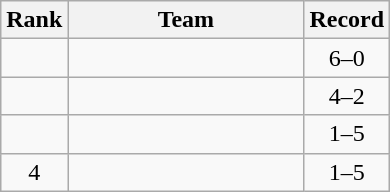<table class="wikitable">
<tr>
<th>Rank</th>
<th width=150px>Team</th>
<th>Record</th>
</tr>
<tr>
<td align=center></td>
<td></td>
<td align=center>6–0</td>
</tr>
<tr>
<td align=center></td>
<td></td>
<td align=center>4–2</td>
</tr>
<tr>
<td align=center></td>
<td></td>
<td align=center>1–5</td>
</tr>
<tr>
<td align=center>4</td>
<td></td>
<td align=center>1–5</td>
</tr>
</table>
